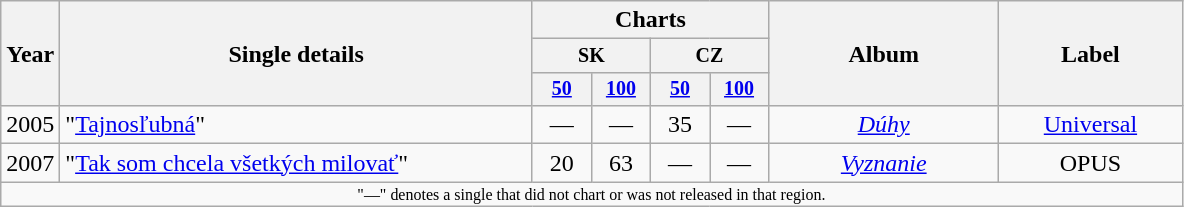<table class=wikitable style=text-align:center>
<tr>
<th rowspan=3 width=5%>Year</th>
<th rowspan=3 width=40%>Single details</th>
<th colspan=4 width=20%>Charts</th>
<th rowspan=3 width=19.5%>Album</th>
<th rowspan=3 width=15.5%>Label</th>
</tr>
<tr style=font-size:smaller>
<th colspan=2 width=10%>SK</th>
<th colspan=2 width=10%>CZ</th>
</tr>
<tr style=font-size:smaller>
<th width=5%><a href='#'>50</a><br></th>
<th width=5%><a href='#'>100</a><br></th>
<th width=5%><a href='#'>50</a><br></th>
<th width=5%><a href='#'>100</a><br></th>
</tr>
<tr>
<td>2005</td>
<td style=text-align:left>"<a href='#'>Tajnosľubná</a>" </td>
<td>—</td>
<td>—</td>
<td>35</td>
<td>—</td>
<td><em><a href='#'>Dúhy</a></em></td>
<td><a href='#'>Universal</a></td>
</tr>
<tr>
<td>2007</td>
<td style=text-align:left>"<a href='#'>Tak som chcela všetkých milovať</a>"</td>
<td>20</td>
<td>63</td>
<td>—</td>
<td>—</td>
<td><em><a href='#'>Vyznanie</a></em></td>
<td>OPUS</td>
</tr>
<tr>
<td colspan=8 style=font-size:8pt width=100%>"—" denotes a single that did not chart or was not released in that region.</td>
</tr>
</table>
